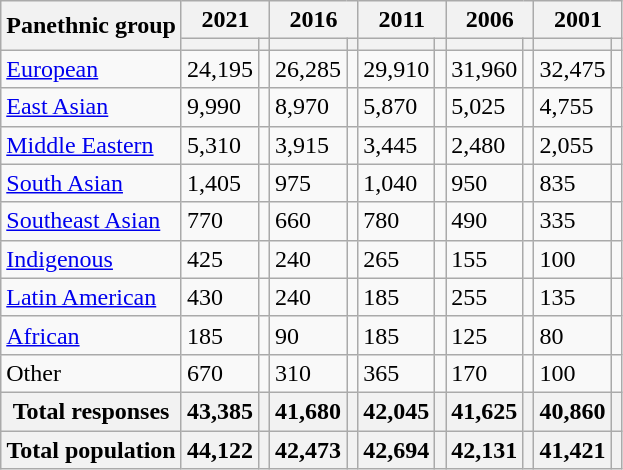<table class="wikitable collapsible sortable">
<tr>
<th rowspan="2">Panethnic group</th>
<th colspan="2">2021</th>
<th colspan="2">2016</th>
<th colspan="2">2011</th>
<th colspan="2">2006</th>
<th colspan="2">2001</th>
</tr>
<tr>
<th><a href='#'></a></th>
<th></th>
<th></th>
<th></th>
<th></th>
<th></th>
<th></th>
<th></th>
<th></th>
<th></th>
</tr>
<tr>
<td><a href='#'>European</a></td>
<td>24,195</td>
<td></td>
<td>26,285</td>
<td></td>
<td>29,910</td>
<td></td>
<td>31,960</td>
<td></td>
<td>32,475</td>
<td></td>
</tr>
<tr>
<td><a href='#'>East Asian</a></td>
<td>9,990</td>
<td></td>
<td>8,970</td>
<td></td>
<td>5,870</td>
<td></td>
<td>5,025</td>
<td></td>
<td>4,755</td>
<td></td>
</tr>
<tr>
<td><a href='#'>Middle Eastern</a></td>
<td>5,310</td>
<td></td>
<td>3,915</td>
<td></td>
<td>3,445</td>
<td></td>
<td>2,480</td>
<td></td>
<td>2,055</td>
<td></td>
</tr>
<tr>
<td><a href='#'>South Asian</a></td>
<td>1,405</td>
<td></td>
<td>975</td>
<td></td>
<td>1,040</td>
<td></td>
<td>950</td>
<td></td>
<td>835</td>
<td></td>
</tr>
<tr>
<td><a href='#'>Southeast Asian</a></td>
<td>770</td>
<td></td>
<td>660</td>
<td></td>
<td>780</td>
<td></td>
<td>490</td>
<td></td>
<td>335</td>
<td></td>
</tr>
<tr>
<td><a href='#'>Indigenous</a></td>
<td>425</td>
<td></td>
<td>240</td>
<td></td>
<td>265</td>
<td></td>
<td>155</td>
<td></td>
<td>100</td>
<td></td>
</tr>
<tr>
<td><a href='#'>Latin American</a></td>
<td>430</td>
<td></td>
<td>240</td>
<td></td>
<td>185</td>
<td></td>
<td>255</td>
<td></td>
<td>135</td>
<td></td>
</tr>
<tr>
<td><a href='#'>African</a></td>
<td>185</td>
<td></td>
<td>90</td>
<td></td>
<td>185</td>
<td></td>
<td>125</td>
<td></td>
<td>80</td>
<td></td>
</tr>
<tr>
<td>Other</td>
<td>670</td>
<td></td>
<td>310</td>
<td></td>
<td>365</td>
<td></td>
<td>170</td>
<td></td>
<td>100</td>
<td></td>
</tr>
<tr>
<th>Total responses</th>
<th>43,385</th>
<th></th>
<th>41,680</th>
<th></th>
<th>42,045</th>
<th></th>
<th>41,625</th>
<th></th>
<th>40,860</th>
<th></th>
</tr>
<tr>
<th>Total population</th>
<th>44,122</th>
<th></th>
<th>42,473</th>
<th></th>
<th>42,694</th>
<th></th>
<th>42,131</th>
<th></th>
<th>41,421</th>
<th></th>
</tr>
</table>
